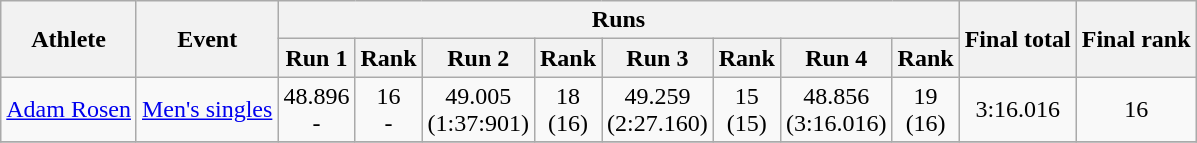<table class="wikitable" border="1" style="font-size:100%">
<tr>
<th rowspan=2>Athlete</th>
<th rowspan=2>Event</th>
<th colspan=8>Runs</th>
<th rowspan=2>Final total</th>
<th rowspan=2>Final rank</th>
</tr>
<tr>
<th>Run 1</th>
<th>Rank</th>
<th>Run 2</th>
<th>Rank</th>
<th>Run 3</th>
<th>Rank</th>
<th>Run 4</th>
<th>Rank</th>
</tr>
<tr>
<td><a href='#'>Adam Rosen</a></td>
<td><a href='#'>Men's singles</a></td>
<td align=center>48.896 <br> -</td>
<td align=center>16<br> -</td>
<td align=center>49.005 <br> (1:37:901)</td>
<td align=center>18 <br> (16)</td>
<td align=center>49.259 <br> (2:27.160)</td>
<td align=center>15 <br> (15)</td>
<td align=center>48.856 <br> (3:16.016)</td>
<td align=center>19 <br> (16)</td>
<td align=center>3:16.016</td>
<td align=center>16</td>
</tr>
<tr>
</tr>
</table>
